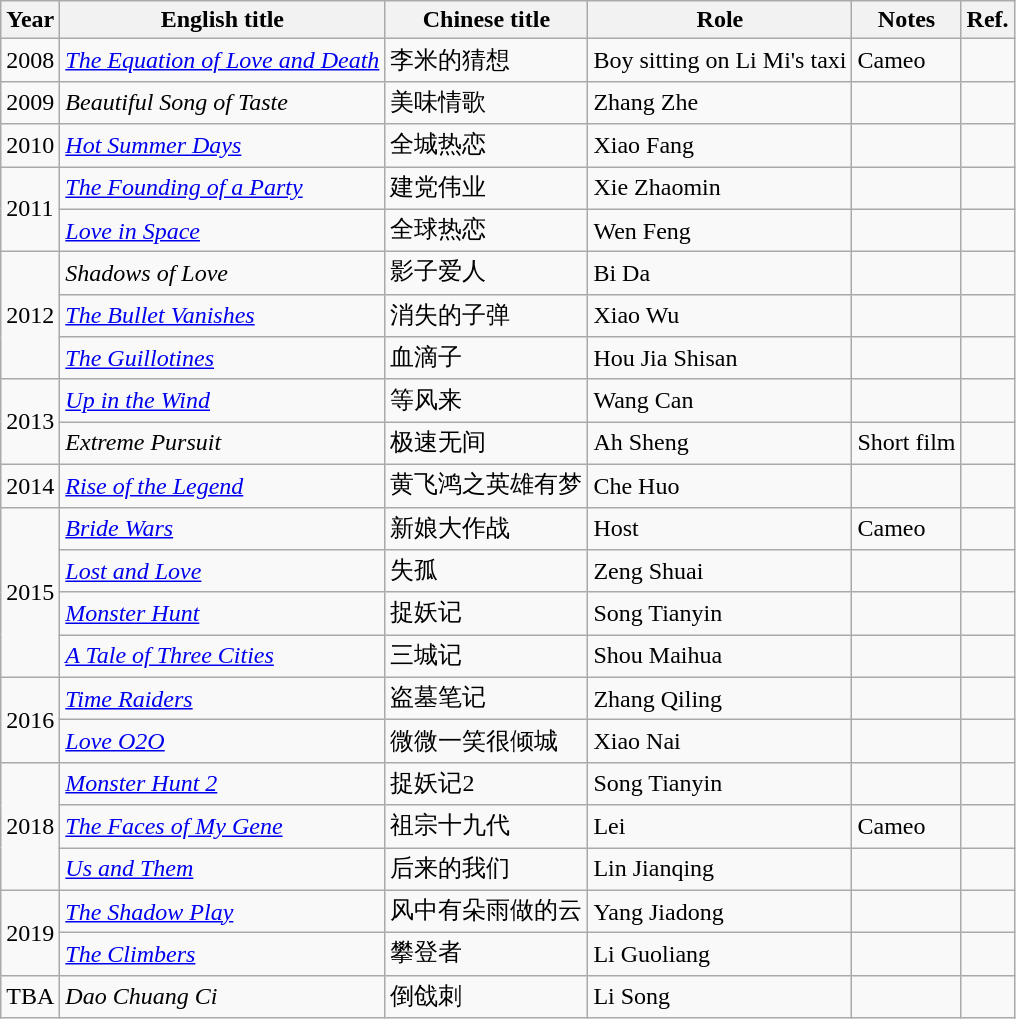<table class="wikitable">
<tr>
<th>Year</th>
<th>English title</th>
<th>Chinese title</th>
<th>Role</th>
<th>Notes</th>
<th>Ref.</th>
</tr>
<tr>
<td>2008</td>
<td><em><a href='#'>The Equation of Love and Death</a></em></td>
<td>李米的猜想</td>
<td>Boy sitting on Li Mi's taxi</td>
<td>Cameo</td>
<td></td>
</tr>
<tr>
<td>2009</td>
<td><em>Beautiful Song of Taste</em></td>
<td>美味情歌</td>
<td>Zhang Zhe</td>
<td></td>
<td></td>
</tr>
<tr>
<td>2010</td>
<td><em><a href='#'>Hot Summer Days</a></em></td>
<td>全城热恋</td>
<td>Xiao Fang</td>
<td></td>
<td></td>
</tr>
<tr>
<td rowspan=2>2011</td>
<td><em><a href='#'>The Founding of a Party</a></em></td>
<td>建党伟业</td>
<td>Xie Zhaomin</td>
<td></td>
<td></td>
</tr>
<tr>
<td><em><a href='#'>Love in Space</a></em></td>
<td>全球热恋</td>
<td>Wen Feng</td>
<td></td>
<td></td>
</tr>
<tr>
<td rowspan=3>2012</td>
<td><em>Shadows of Love</em></td>
<td>影子爱人</td>
<td>Bi Da</td>
<td></td>
<td></td>
</tr>
<tr>
<td><em><a href='#'>The Bullet Vanishes</a></em></td>
<td>消失的子弹</td>
<td>Xiao Wu</td>
<td></td>
<td></td>
</tr>
<tr>
<td><em><a href='#'>The Guillotines</a></em></td>
<td>血滴子</td>
<td>Hou Jia Shisan</td>
<td></td>
<td></td>
</tr>
<tr>
<td rowspan=2>2013</td>
<td><em><a href='#'>Up in the Wind</a></em></td>
<td>等风来</td>
<td>Wang Can</td>
<td></td>
<td></td>
</tr>
<tr>
<td><em>Extreme Pursuit</em></td>
<td>极速无间</td>
<td>Ah Sheng</td>
<td>Short film</td>
<td></td>
</tr>
<tr>
<td>2014</td>
<td><em><a href='#'>Rise of the Legend</a></em></td>
<td>黄飞鸿之英雄有梦</td>
<td>Che Huo</td>
<td></td>
<td></td>
</tr>
<tr>
<td rowspan=4>2015</td>
<td><em><a href='#'>Bride Wars</a></em></td>
<td>新娘大作战</td>
<td>Host</td>
<td>Cameo</td>
<td></td>
</tr>
<tr>
<td><em><a href='#'>Lost and Love</a></em></td>
<td>失孤</td>
<td>Zeng Shuai</td>
<td></td>
<td></td>
</tr>
<tr>
<td><em><a href='#'>Monster Hunt</a></em></td>
<td>捉妖记</td>
<td>Song Tianyin</td>
<td></td>
<td></td>
</tr>
<tr>
<td><em><a href='#'>A Tale of Three Cities</a></em></td>
<td>三城记</td>
<td>Shou Maihua</td>
<td></td>
<td></td>
</tr>
<tr>
<td rowspan=2>2016</td>
<td><em><a href='#'>Time Raiders</a></em></td>
<td>盗墓笔记</td>
<td>Zhang Qiling</td>
<td></td>
<td></td>
</tr>
<tr>
<td><em><a href='#'>Love O2O</a></em></td>
<td>微微一笑很倾城</td>
<td>Xiao Nai</td>
<td></td>
<td></td>
</tr>
<tr>
<td rowspan=3>2018</td>
<td><em><a href='#'>Monster Hunt 2</a></em></td>
<td>捉妖记2</td>
<td>Song Tianyin</td>
<td></td>
<td></td>
</tr>
<tr>
<td><em><a href='#'>The Faces of My Gene</a></em></td>
<td>祖宗十九代</td>
<td>Lei</td>
<td>Cameo</td>
<td></td>
</tr>
<tr>
<td><em><a href='#'>Us and Them</a></em></td>
<td>后来的我们</td>
<td>Lin Jianqing</td>
<td></td>
<td></td>
</tr>
<tr>
<td rowspan=2>2019</td>
<td><em><a href='#'>The Shadow Play</a></em></td>
<td>风中有朵雨做的云</td>
<td>Yang Jiadong</td>
<td></td>
<td></td>
</tr>
<tr>
<td><em><a href='#'>The Climbers</a></em></td>
<td>攀登者</td>
<td>Li Guoliang</td>
<td></td>
<td></td>
</tr>
<tr>
<td>TBA</td>
<td><em>Dao Chuang Ci</em></td>
<td>倒戗刺</td>
<td>Li Song</td>
<td></td>
<td></td>
</tr>
</table>
